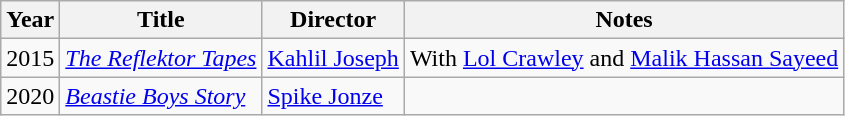<table class="wikitable">
<tr>
<th>Year</th>
<th>Title</th>
<th>Director</th>
<th>Notes</th>
</tr>
<tr>
<td>2015</td>
<td><em><a href='#'>The Reflektor Tapes</a></em></td>
<td><a href='#'>Kahlil Joseph</a></td>
<td>With <a href='#'>Lol Crawley</a> and <a href='#'>Malik Hassan Sayeed</a></td>
</tr>
<tr>
<td>2020</td>
<td><em><a href='#'>Beastie Boys Story</a></em></td>
<td><a href='#'>Spike Jonze</a></td>
<td></td>
</tr>
</table>
